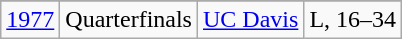<table class="wikitable">
<tr>
</tr>
<tr align="center">
<td><a href='#'>1977</a></td>
<td>Quarterfinals</td>
<td><a href='#'>UC Davis</a></td>
<td>L, 16–34</td>
</tr>
</table>
